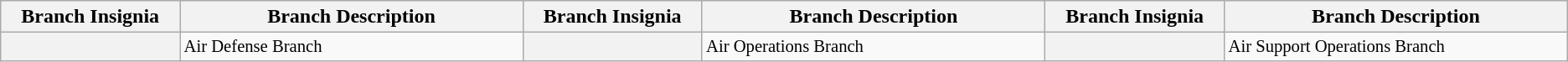<table class="wikitable">
<tr>
<th scope="col" style="width: 150px; align=center;">Branch Insignia</th>
<th scope="col" style="width: 300px;">Branch Description</th>
<th scope="col" style="width: 150px;">Branch Insignia</th>
<th scope="col" style="width: 300px;">Branch Description</th>
<th scope="col" style="width: 150px;">Branch Insignia</th>
<th scope="col" style="width: 300px;">Branch Description</th>
</tr>
<tr style="font-size: 86%;">
<th style="text-align: center;"></th>
<td>Air Defense Branch</td>
<th style="text-align: center;"></th>
<td>Air Operations Branch</td>
<th style="text-align: center;"></th>
<td>Air Support Operations Branch</td>
</tr>
</table>
